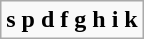<table class="wikitable">
<tr>
<td><strong>s p d f g h i k</strong></td>
</tr>
</table>
